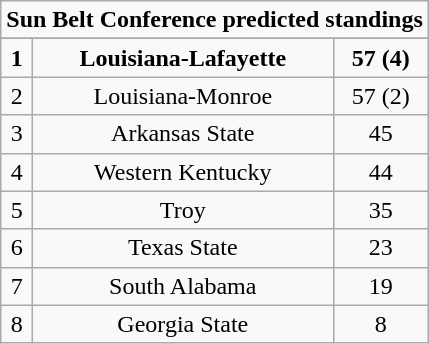<table class= "wikitable">
<tr align="center">
<td align="center" Colspan="3"><strong>Sun Belt Conference predicted standings</strong></td>
</tr>
<tr align="center">
</tr>
<tr align="center">
<td><strong>1</strong></td>
<td><strong>Louisiana-Lafayette</strong></td>
<td><strong>57 (4)</strong></td>
</tr>
<tr align="center">
<td>2</td>
<td>Louisiana-Monroe</td>
<td>57 (2)</td>
</tr>
<tr align="center">
<td>3</td>
<td>Arkansas State</td>
<td>45</td>
</tr>
<tr align="center">
<td>4</td>
<td>Western Kentucky</td>
<td>44</td>
</tr>
<tr align="center">
<td>5</td>
<td>Troy</td>
<td>35</td>
</tr>
<tr align="center">
<td>6</td>
<td>Texas State</td>
<td>23</td>
</tr>
<tr align="center">
<td>7</td>
<td>South Alabama</td>
<td>19</td>
</tr>
<tr align="center">
<td>8</td>
<td>Georgia State</td>
<td>8</td>
</tr>
</table>
